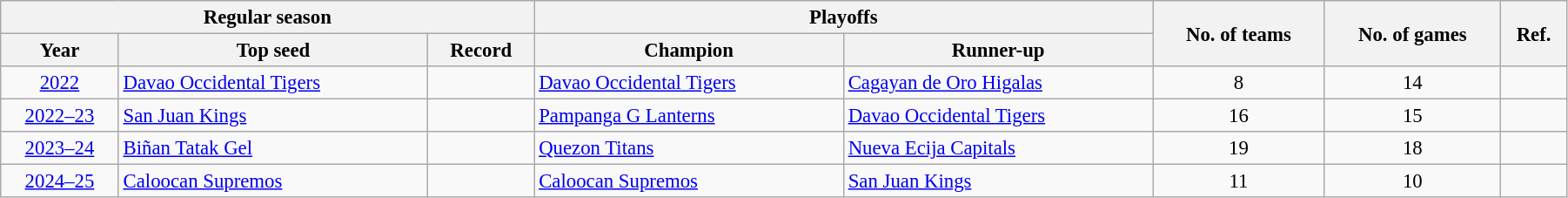<table class="wikitable mw-collapsible sortable" style="font-size:95%" width="95%">
<tr>
<th colspan="3" class="unsortable">Regular season</th>
<th colspan="2" class="unsortable">Playoffs</th>
<th rowspan="2">No. of teams</th>
<th rowspan="2">No. of games</th>
<th rowspan="2" class="unsortable">Ref.</th>
</tr>
<tr>
<th>Year</th>
<th>Top seed</th>
<th>Record</th>
<th>Champion</th>
<th>Runner-up<br></th>
</tr>
<tr>
<td align=center><a href='#'>2022</a><br></td>
<td><a href='#'>Davao Occidental Tigers</a></td>
<td align=center></td>
<td align=left><a href='#'>Davao Occidental Tigers</a></td>
<td align=left><a href='#'>Cagayan de Oro Higalas</a></td>
<td align=center>8</td>
<td align=center>14</td>
<td align=center><br></td>
</tr>
<tr>
<td align=center><a href='#'>2022–23</a><br></td>
<td><a href='#'>San Juan Kings</a></td>
<td align=center></td>
<td align=left><a href='#'>Pampanga G Lanterns</a></td>
<td align=left><a href='#'>Davao Occidental Tigers</a></td>
<td align=center>16</td>
<td align=center>15</td>
<td align=center><br></td>
</tr>
<tr>
<td align=center><a href='#'>2023–24</a><br></td>
<td><a href='#'>Biñan Tatak Gel</a></td>
<td align=center></td>
<td align=left><a href='#'>Quezon Titans</a></td>
<td align=left><a href='#'>Nueva Ecija Capitals</a></td>
<td align=center>19</td>
<td align=center>18</td>
<td align=center><br></td>
</tr>
<tr>
<td align=center><a href='#'>2024–25</a><br></td>
<td><a href='#'>Caloocan Supremos</a></td>
<td align=center></td>
<td align=left><a href='#'>Caloocan Supremos</a></td>
<td align=left><a href='#'>San Juan Kings</a></td>
<td align=center>11</td>
<td align=center>10</td>
<td align=center></td>
</tr>
</table>
